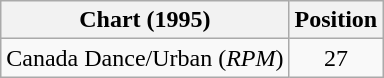<table class="wikitable sortable plainrowheaders" style="text-align:center">
<tr>
<th scope="col">Chart (1995)</th>
<th scope="col">Position</th>
</tr>
<tr>
<td align="left">Canada Dance/Urban (<em>RPM</em>)</td>
<td align="center">27</td>
</tr>
</table>
